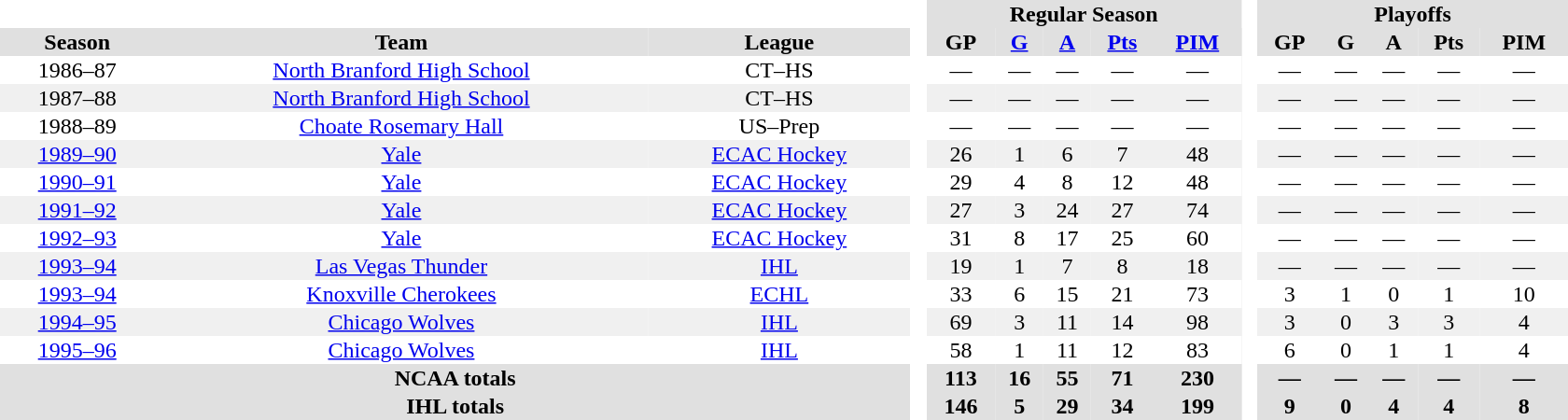<table border="0" cellpadding="1" cellspacing="0" style="text-align:center; width:70em">
<tr bgcolor="#e0e0e0">
<th colspan="3"  bgcolor="#ffffff"> </th>
<th rowspan="99" bgcolor="#ffffff"> </th>
<th colspan="5">Regular Season</th>
<th rowspan="99" bgcolor="#ffffff"> </th>
<th colspan="5">Playoffs</th>
</tr>
<tr bgcolor="#e0e0e0">
<th>Season</th>
<th>Team</th>
<th>League</th>
<th>GP</th>
<th><a href='#'>G</a></th>
<th><a href='#'>A</a></th>
<th><a href='#'>Pts</a></th>
<th><a href='#'>PIM</a></th>
<th>GP</th>
<th>G</th>
<th>A</th>
<th>Pts</th>
<th>PIM</th>
</tr>
<tr>
<td>1986–87</td>
<td><a href='#'>North Branford High School</a></td>
<td>CT–HS</td>
<td>—</td>
<td>—</td>
<td>—</td>
<td>—</td>
<td>—</td>
<td>—</td>
<td>—</td>
<td>—</td>
<td>—</td>
<td>—</td>
</tr>
<tr bgcolor="f0f0f0">
<td>1987–88</td>
<td><a href='#'>North Branford High School</a></td>
<td>CT–HS</td>
<td>—</td>
<td>—</td>
<td>—</td>
<td>—</td>
<td>—</td>
<td>—</td>
<td>—</td>
<td>—</td>
<td>—</td>
<td>—</td>
</tr>
<tr>
<td>1988–89</td>
<td><a href='#'>Choate Rosemary Hall</a></td>
<td>US–Prep</td>
<td>—</td>
<td>—</td>
<td>—</td>
<td>—</td>
<td>—</td>
<td>—</td>
<td>—</td>
<td>—</td>
<td>—</td>
<td>—</td>
</tr>
<tr bgcolor="f0f0f0">
<td><a href='#'>1989–90</a></td>
<td><a href='#'>Yale</a></td>
<td><a href='#'>ECAC Hockey</a></td>
<td>26</td>
<td>1</td>
<td>6</td>
<td>7</td>
<td>48</td>
<td>—</td>
<td>—</td>
<td>—</td>
<td>—</td>
<td>—</td>
</tr>
<tr>
<td><a href='#'>1990–91</a></td>
<td><a href='#'>Yale</a></td>
<td><a href='#'>ECAC Hockey</a></td>
<td>29</td>
<td>4</td>
<td>8</td>
<td>12</td>
<td>48</td>
<td>—</td>
<td>—</td>
<td>—</td>
<td>—</td>
<td>—</td>
</tr>
<tr bgcolor="f0f0f0">
<td><a href='#'>1991–92</a></td>
<td><a href='#'>Yale</a></td>
<td><a href='#'>ECAC Hockey</a></td>
<td>27</td>
<td>3</td>
<td>24</td>
<td>27</td>
<td>74</td>
<td>—</td>
<td>—</td>
<td>—</td>
<td>—</td>
<td>—</td>
</tr>
<tr>
<td><a href='#'>1992–93</a></td>
<td><a href='#'>Yale</a></td>
<td><a href='#'>ECAC Hockey</a></td>
<td>31</td>
<td>8</td>
<td>17</td>
<td>25</td>
<td>60</td>
<td>—</td>
<td>—</td>
<td>—</td>
<td>—</td>
<td>—</td>
</tr>
<tr bgcolor="f0f0f0">
<td><a href='#'>1993–94</a></td>
<td><a href='#'>Las Vegas Thunder</a></td>
<td><a href='#'>IHL</a></td>
<td>19</td>
<td>1</td>
<td>7</td>
<td>8</td>
<td>18</td>
<td>—</td>
<td>—</td>
<td>—</td>
<td>—</td>
<td>—</td>
</tr>
<tr>
<td><a href='#'>1993–94</a></td>
<td><a href='#'>Knoxville Cherokees</a></td>
<td><a href='#'>ECHL</a></td>
<td>33</td>
<td>6</td>
<td>15</td>
<td>21</td>
<td>73</td>
<td>3</td>
<td>1</td>
<td>0</td>
<td>1</td>
<td>10</td>
</tr>
<tr bgcolor="f0f0f0">
<td><a href='#'>1994–95</a></td>
<td><a href='#'>Chicago Wolves</a></td>
<td><a href='#'>IHL</a></td>
<td>69</td>
<td>3</td>
<td>11</td>
<td>14</td>
<td>98</td>
<td>3</td>
<td>0</td>
<td>3</td>
<td>3</td>
<td>4</td>
</tr>
<tr>
<td><a href='#'>1995–96</a></td>
<td><a href='#'>Chicago Wolves</a></td>
<td><a href='#'>IHL</a></td>
<td>58</td>
<td>1</td>
<td>11</td>
<td>12</td>
<td>83</td>
<td>6</td>
<td>0</td>
<td>1</td>
<td>1</td>
<td>4</td>
</tr>
<tr bgcolor="#e0e0e0">
<th colspan="3">NCAA totals</th>
<th>113</th>
<th>16</th>
<th>55</th>
<th>71</th>
<th>230</th>
<th>—</th>
<th>—</th>
<th>—</th>
<th>—</th>
<th>—</th>
</tr>
<tr bgcolor="#e0e0e0">
<th colspan="3">IHL totals</th>
<th>146</th>
<th>5</th>
<th>29</th>
<th>34</th>
<th>199</th>
<th>9</th>
<th>0</th>
<th>4</th>
<th>4</th>
<th>8</th>
</tr>
</table>
